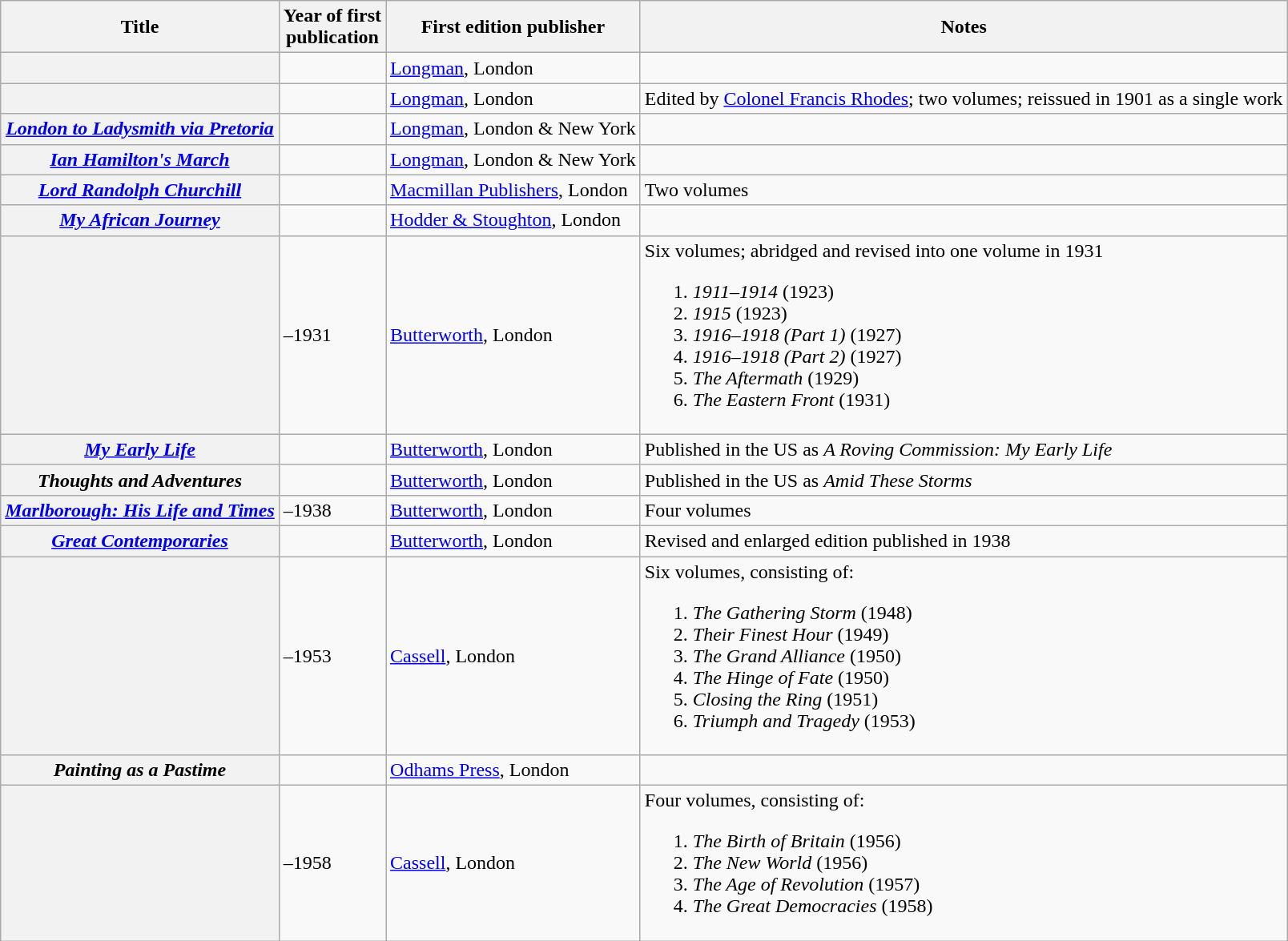<table class="wikitable plainrowheaders sortable" style="margin-right: 0;">
<tr>
<th scope="col">Title</th>
<th scope="col">Year of first<br>publication</th>
<th scope="col">First edition publisher</th>
<th scope="col" class="unsortable">Notes</th>
</tr>
<tr>
<th scope="row"></th>
<td></td>
<td><a href='#'>Longman</a>, London</td>
<td></td>
</tr>
<tr>
<th scope="row"></th>
<td></td>
<td><a href='#'>Longman</a>, London</td>
<td>Edited by <a href='#'>Colonel Francis Rhodes</a>; two volumes; reissued in 1901 as a single work</td>
</tr>
<tr>
<th scope="row"><em><a href='#'>London to Ladysmith via Pretoria</a></em></th>
<td></td>
<td><a href='#'>Longman</a>, London & New York</td>
<td></td>
</tr>
<tr>
<th scope="row"><em><a href='#'>Ian Hamilton's March</a></em></th>
<td></td>
<td><a href='#'>Longman</a>, London & New York</td>
<td></td>
</tr>
<tr>
<th scope="row"><em><a href='#'>Lord Randolph Churchill</a></em></th>
<td></td>
<td><a href='#'>Macmillan Publishers</a>, London</td>
<td>Two volumes</td>
</tr>
<tr>
<th scope="row"><em><a href='#'>My African Journey</a></em></th>
<td></td>
<td><a href='#'>Hodder & Stoughton</a>, London</td>
<td></td>
</tr>
<tr>
<th scope="row"></th>
<td>–1931</td>
<td><a href='#'>Butterworth</a>, London</td>
<td>Six volumes; abridged and revised into one volume in 1931<br><ol><li><em>1911–1914</em> (1923)</li><li><em>1915</em> (1923)</li><li><em>1916–1918 (Part 1)</em> (1927)</li><li><em>1916–1918 (Part 2)</em> (1927)</li><li><em>The Aftermath</em> (1929)</li><li><em>The Eastern Front</em> (1931)</li></ol></td>
</tr>
<tr>
<th scope="row"><em><a href='#'>My Early Life</a></em></th>
<td></td>
<td><a href='#'>Butterworth</a>, London</td>
<td>Published in the US as <em>A Roving Commission: My Early Life</em></td>
</tr>
<tr>
<th scope="row"><em>Thoughts and Adventures</em></th>
<td></td>
<td><a href='#'>Butterworth</a>, London</td>
<td>Published in the US as <em>Amid These Storms</em></td>
</tr>
<tr>
<th scope="row"><em><a href='#'>Marlborough: His Life and Times</a></em></th>
<td>–1938</td>
<td><a href='#'>Butterworth</a>, London</td>
<td>Four volumes</td>
</tr>
<tr>
<th scope="row"><em><a href='#'>Great Contemporaries</a></em></th>
<td></td>
<td><a href='#'>Butterworth</a>, London</td>
<td>Revised and enlarged edition published in 1938</td>
</tr>
<tr>
<th scope="row"></th>
<td>–1953</td>
<td><a href='#'>Cassell</a>, London</td>
<td>Six volumes, consisting of:<br><ol><li><em>The Gathering Storm</em> (1948)</li><li><em>Their Finest Hour</em> (1949)</li><li><em>The Grand Alliance</em> (1950)</li><li><em>The Hinge of Fate</em> (1950)</li><li><em>Closing the Ring</em> (1951)</li><li><em>Triumph and Tragedy</em> (1953)</li></ol></td>
</tr>
<tr>
<th scope="row"><em>Painting as a Pastime</em></th>
<td></td>
<td><a href='#'>Odhams Press</a>, London</td>
<td></td>
</tr>
<tr>
<th scope="row"></th>
<td>–1958</td>
<td><a href='#'>Cassell</a>, London</td>
<td>Four volumes, consisting of:<br><ol><li><em>The Birth of Britain</em> (1956)</li><li><em>The New World</em> (1956)</li><li><em>The Age of Revolution</em> (1957)</li><li><em>The Great Democracies</em> (1958)</li></ol></td>
</tr>
</table>
